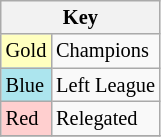<table class="wikitable" style="font-size:85%">
<tr>
<th colspan=2>Key</th>
</tr>
<tr>
<td bgcolor="#ffffbf">Gold</td>
<td>Champions</td>
</tr>
<tr>
<td bgcolor="#ace5ee">Blue</td>
<td>Left League</td>
</tr>
<tr>
<td bgcolor="#ffcfcf">Red</td>
<td>Relegated</td>
</tr>
<tr>
</tr>
</table>
